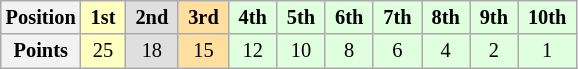<table class="wikitable" style="font-size:85%; text-align:center">
<tr>
<th>Position</th>
<td style="background:#ffffbf;"> <strong>1st</strong> </td>
<td style="background:#dfdfdf;"> <strong>2nd</strong> </td>
<td style="background:#ffdf9f;"> <strong>3rd</strong> </td>
<td style="background:#dfffdf;"> <strong>4th</strong> </td>
<td style="background:#dfffdf;"> <strong>5th</strong> </td>
<td style="background:#dfffdf;"> <strong>6th</strong> </td>
<td style="background:#dfffdf;"> <strong>7th</strong> </td>
<td style="background:#dfffdf;"> <strong>8th</strong> </td>
<td style="background:#dfffdf;"> <strong>9th</strong> </td>
<td style="background:#dfffdf;"> <strong>10th</strong> </td>
</tr>
<tr>
<th>Points</th>
<td style="background:#ffffbf;">25</td>
<td style="background:#dfdfdf;">18</td>
<td style="background:#ffdf9f;">15</td>
<td style="background:#dfffdf;">12</td>
<td style="background:#dfffdf;">10</td>
<td style="background:#dfffdf;">8</td>
<td style="background:#dfffdf;">6</td>
<td style="background:#dfffdf;">4</td>
<td style="background:#dfffdf;">2</td>
<td style="background:#dfffdf;">1</td>
</tr>
</table>
